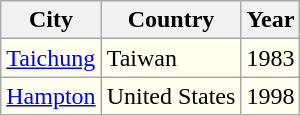<table class="wikitable" style="font-size:100%; background:#FFFFEF; float:left;">
<tr>
<th>City</th>
<th>Country</th>
<th>Year</th>
</tr>
<tr>
<td><a href='#'>Taichung</a></td>
<td>Taiwan</td>
<td>1983</td>
</tr>
<tr>
<td><a href='#'>Hampton</a></td>
<td>United States</td>
<td>1998</td>
</tr>
</table>
